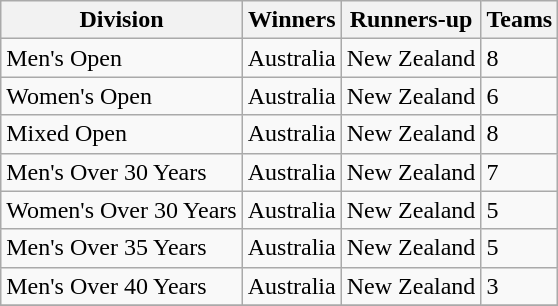<table class="wikitable">
<tr>
<th>Division</th>
<th>Winners</th>
<th>Runners-up</th>
<th>Teams</th>
</tr>
<tr>
<td>Men's Open</td>
<td>Australia</td>
<td>New Zealand</td>
<td>8</td>
</tr>
<tr>
<td>Women's Open</td>
<td>Australia</td>
<td>New Zealand</td>
<td>6</td>
</tr>
<tr>
<td>Mixed Open</td>
<td>Australia</td>
<td>New Zealand</td>
<td>8</td>
</tr>
<tr>
<td>Men's Over 30 Years</td>
<td>Australia</td>
<td>New Zealand</td>
<td>7</td>
</tr>
<tr>
<td>Women's Over 30 Years</td>
<td>Australia</td>
<td>New Zealand</td>
<td>5</td>
</tr>
<tr>
<td>Men's Over 35 Years</td>
<td>Australia</td>
<td>New Zealand</td>
<td>5</td>
</tr>
<tr>
<td>Men's Over 40 Years</td>
<td>Australia</td>
<td>New Zealand</td>
<td>3</td>
</tr>
<tr>
</tr>
</table>
